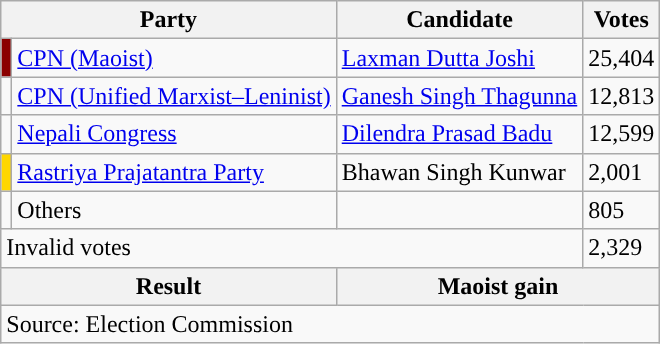<table class="wikitable">
<tr>
<th colspan="2">Party</th>
<th>Candidate</th>
<th>Votes</th>
</tr>
<tr>
<td style="background-color:darkred"></td>
<td><a href='#'>CPN (Maoist)</a></td>
<td><a href='#'>Laxman Dutta Joshi</a></td>
<td>25,404</td>
</tr>
<tr>
<td style="background-color:"></td>
<td><a href='#'>CPN (Unified Marxist–Leninist)</a></td>
<td><a href='#'>Ganesh Singh Thagunna</a></td>
<td>12,813</td>
</tr>
<tr>
<td style="background-color:"></td>
<td><a href='#'>Nepali Congress</a></td>
<td><a href='#'>Dilendra Prasad Badu</a></td>
<td>12,599</td>
</tr>
<tr>
<td style="background-color:gold"></td>
<td><a href='#'>Rastriya Prajatantra Party</a></td>
<td>Bhawan Singh Kunwar</td>
<td>2,001</td>
</tr>
<tr>
<td></td>
<td>Others</td>
<td></td>
<td>805</td>
</tr>
<tr>
<td colspan="3">Invalid votes</td>
<td>2,329</td>
</tr>
<tr>
<th colspan="2">Result</th>
<th colspan="2">Maoist gain</th>
</tr>
<tr>
<td colspan="4">Source: Election Commission</td>
</tr>
</table>
